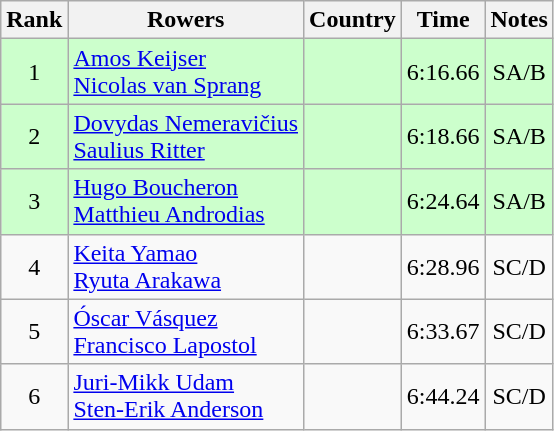<table class="wikitable" style="text-align:center">
<tr>
<th>Rank</th>
<th>Rowers</th>
<th>Country</th>
<th>Time</th>
<th>Notes</th>
</tr>
<tr bgcolor=ccffcc>
<td>1</td>
<td align="left"><a href='#'>Amos Keijser</a><br><a href='#'>Nicolas van Sprang</a></td>
<td align="left"></td>
<td>6:16.66</td>
<td>SA/B</td>
</tr>
<tr bgcolor=ccffcc>
<td>2</td>
<td align="left"><a href='#'>Dovydas Nemeravičius</a><br><a href='#'>Saulius Ritter</a></td>
<td align="left"></td>
<td>6:18.66</td>
<td>SA/B</td>
</tr>
<tr bgcolor=ccffcc>
<td>3</td>
<td align="left"><a href='#'>Hugo Boucheron</a><br><a href='#'>Matthieu Androdias</a></td>
<td align="left"></td>
<td>6:24.64</td>
<td>SA/B</td>
</tr>
<tr>
<td>4</td>
<td align="left"><a href='#'>Keita Yamao</a><br><a href='#'>Ryuta Arakawa</a></td>
<td align="left"></td>
<td>6:28.96</td>
<td>SC/D</td>
</tr>
<tr>
<td>5</td>
<td align="left"><a href='#'>Óscar Vásquez</a><br><a href='#'>Francisco Lapostol</a></td>
<td align="left"></td>
<td>6:33.67</td>
<td>SC/D</td>
</tr>
<tr>
<td>6</td>
<td align="left"><a href='#'>Juri-Mikk Udam</a><br><a href='#'>Sten-Erik Anderson</a></td>
<td align="left"></td>
<td>6:44.24</td>
<td>SC/D</td>
</tr>
</table>
